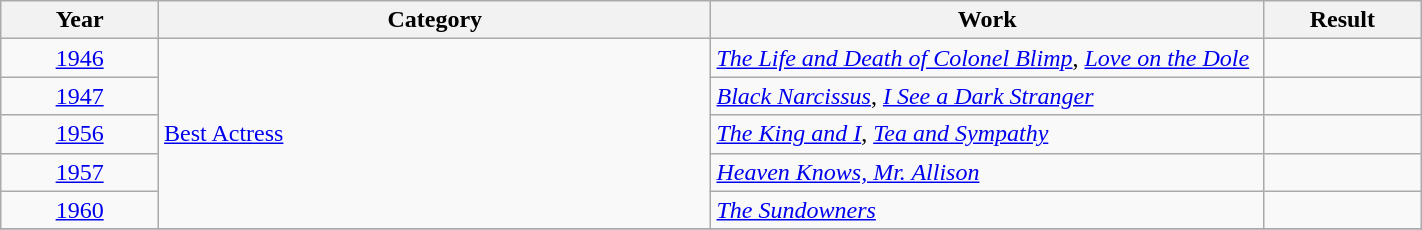<table class="wikitable" width="75%" cellpadding="5">
<tr>
<th width="10%">Year</th>
<th width="35%">Category</th>
<th width="35%">Work</th>
<th width="10%">Result</th>
</tr>
<tr>
<td style="text-align:center;"><a href='#'>1946</a></td>
<td rowspan="5"><a href='#'>Best Actress</a></td>
<td><em><a href='#'>The Life and Death of Colonel Blimp</a></em>, <em><a href='#'>Love on the Dole</a></em></td>
<td></td>
</tr>
<tr>
<td style="text-align:center;"><a href='#'>1947</a></td>
<td><em><a href='#'>Black Narcissus</a></em>, <em><a href='#'>I See a Dark Stranger</a></em></td>
<td></td>
</tr>
<tr>
<td style="text-align:center;"><a href='#'>1956</a></td>
<td><em><a href='#'>The King and I</a></em>, <em><a href='#'>Tea and Sympathy</a></em></td>
<td></td>
</tr>
<tr>
<td style="text-align:center;"><a href='#'>1957</a></td>
<td><em><a href='#'>Heaven Knows, Mr. Allison</a></em></td>
<td></td>
</tr>
<tr>
<td style="text-align:center;"><a href='#'>1960</a></td>
<td><em><a href='#'>The Sundowners</a></em></td>
<td></td>
</tr>
<tr>
</tr>
</table>
